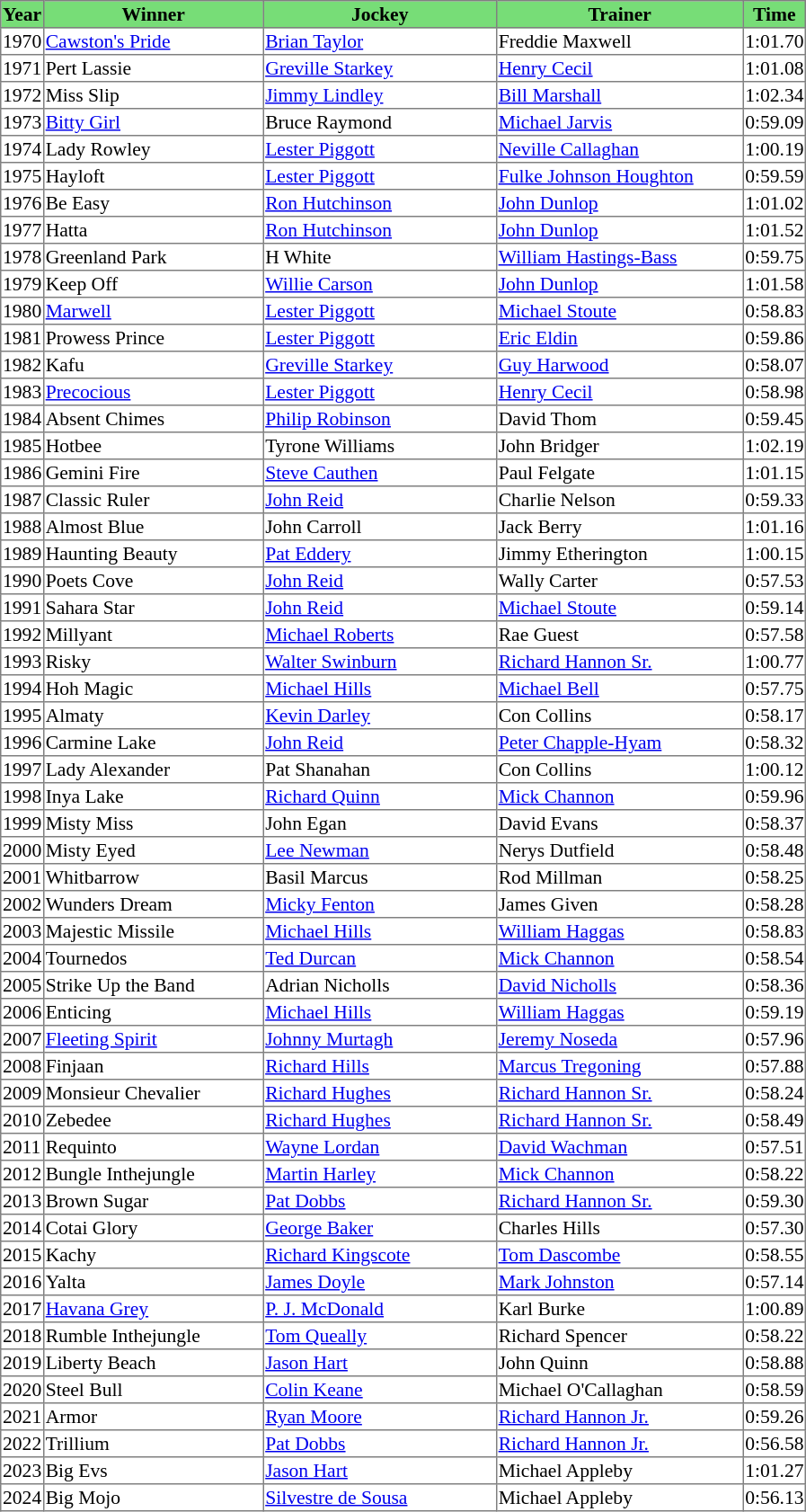<table class = "sortable" | border="1" style="border-collapse: collapse; font-size:90%">
<tr bgcolor="#77dd77" align="center">
<th>Year</th>
<th>Winner</th>
<th>Jockey</th>
<th>Trainer</th>
<th>Time</th>
</tr>
<tr>
<td>1970</td>
<td width=160px><a href='#'>Cawston's Pride</a></td>
<td width=170px><a href='#'>Brian Taylor</a></td>
<td width=180px>Freddie Maxwell</td>
<td>1:01.70</td>
</tr>
<tr>
<td>1971</td>
<td>Pert Lassie</td>
<td width=170px><a href='#'>Greville Starkey</a></td>
<td width=180px><a href='#'>Henry Cecil</a></td>
<td>1:01.08</td>
</tr>
<tr>
<td>1972</td>
<td>Miss Slip</td>
<td><a href='#'>Jimmy Lindley</a></td>
<td><a href='#'>Bill Marshall</a></td>
<td>1:02.34</td>
</tr>
<tr>
<td>1973</td>
<td><a href='#'>Bitty Girl</a></td>
<td>Bruce Raymond</td>
<td><a href='#'>Michael Jarvis</a></td>
<td>0:59.09</td>
</tr>
<tr>
<td>1974</td>
<td>Lady Rowley</td>
<td><a href='#'>Lester Piggott</a></td>
<td><a href='#'>Neville Callaghan</a></td>
<td>1:00.19</td>
</tr>
<tr>
<td>1975</td>
<td>Hayloft</td>
<td><a href='#'>Lester Piggott</a></td>
<td><a href='#'>Fulke Johnson Houghton</a></td>
<td>0:59.59</td>
</tr>
<tr>
<td>1976</td>
<td>Be Easy</td>
<td><a href='#'>Ron Hutchinson</a></td>
<td><a href='#'>John Dunlop</a></td>
<td>1:01.02</td>
</tr>
<tr>
<td>1977</td>
<td>Hatta</td>
<td><a href='#'>Ron Hutchinson</a></td>
<td><a href='#'>John Dunlop</a></td>
<td>1:01.52</td>
</tr>
<tr>
<td>1978</td>
<td>Greenland Park</td>
<td>H White</td>
<td><a href='#'>William Hastings-Bass</a></td>
<td>0:59.75</td>
</tr>
<tr>
<td>1979</td>
<td>Keep Off</td>
<td><a href='#'>Willie Carson</a></td>
<td><a href='#'>John Dunlop</a></td>
<td>1:01.58</td>
</tr>
<tr>
<td>1980</td>
<td><a href='#'>Marwell</a></td>
<td><a href='#'>Lester Piggott</a></td>
<td><a href='#'>Michael Stoute</a></td>
<td>0:58.83</td>
</tr>
<tr>
<td>1981</td>
<td>Prowess Prince</td>
<td><a href='#'>Lester Piggott</a></td>
<td><a href='#'>Eric Eldin</a></td>
<td>0:59.86</td>
</tr>
<tr>
<td>1982</td>
<td>Kafu</td>
<td><a href='#'>Greville Starkey</a></td>
<td><a href='#'>Guy Harwood</a></td>
<td>0:58.07</td>
</tr>
<tr>
<td>1983</td>
<td><a href='#'>Precocious</a></td>
<td><a href='#'>Lester Piggott</a></td>
<td><a href='#'>Henry Cecil</a></td>
<td>0:58.98</td>
</tr>
<tr>
<td>1984</td>
<td>Absent Chimes</td>
<td><a href='#'>Philip Robinson</a></td>
<td>David Thom</td>
<td>0:59.45</td>
</tr>
<tr>
<td>1985</td>
<td>Hotbee</td>
<td>Tyrone Williams</td>
<td>John Bridger</td>
<td>1:02.19</td>
</tr>
<tr>
<td>1986</td>
<td>Gemini Fire</td>
<td><a href='#'>Steve Cauthen</a></td>
<td>Paul Felgate</td>
<td>1:01.15</td>
</tr>
<tr>
<td>1987</td>
<td>Classic Ruler</td>
<td><a href='#'>John Reid</a></td>
<td>Charlie Nelson</td>
<td>0:59.33</td>
</tr>
<tr>
<td>1988</td>
<td>Almost Blue</td>
<td>John Carroll</td>
<td>Jack Berry</td>
<td>1:01.16</td>
</tr>
<tr>
<td>1989</td>
<td>Haunting Beauty</td>
<td><a href='#'>Pat Eddery</a></td>
<td>Jimmy Etherington</td>
<td>1:00.15</td>
</tr>
<tr>
<td>1990</td>
<td>Poets Cove </td>
<td><a href='#'>John Reid</a></td>
<td>Wally Carter</td>
<td>0:57.53</td>
</tr>
<tr>
<td>1991</td>
<td>Sahara Star</td>
<td><a href='#'>John Reid</a></td>
<td><a href='#'>Michael Stoute</a></td>
<td>0:59.14</td>
</tr>
<tr>
<td>1992</td>
<td>Millyant</td>
<td><a href='#'>Michael Roberts</a></td>
<td>Rae Guest</td>
<td>0:57.58</td>
</tr>
<tr>
<td>1993</td>
<td>Risky</td>
<td><a href='#'>Walter Swinburn</a></td>
<td><a href='#'>Richard Hannon Sr.</a></td>
<td>1:00.77</td>
</tr>
<tr>
<td>1994</td>
<td>Hoh Magic</td>
<td><a href='#'>Michael Hills</a></td>
<td><a href='#'>Michael Bell</a></td>
<td>0:57.75</td>
</tr>
<tr>
<td>1995</td>
<td>Almaty</td>
<td><a href='#'>Kevin Darley</a></td>
<td>Con Collins</td>
<td>0:58.17</td>
</tr>
<tr>
<td>1996</td>
<td>Carmine Lake</td>
<td><a href='#'>John Reid</a></td>
<td><a href='#'>Peter Chapple-Hyam</a></td>
<td>0:58.32</td>
</tr>
<tr>
<td>1997</td>
<td>Lady Alexander</td>
<td>Pat Shanahan</td>
<td>Con Collins</td>
<td>1:00.12</td>
</tr>
<tr>
<td>1998</td>
<td>Inya Lake</td>
<td><a href='#'>Richard Quinn</a></td>
<td><a href='#'>Mick Channon</a></td>
<td>0:59.96</td>
</tr>
<tr>
<td>1999</td>
<td>Misty Miss</td>
<td>John Egan</td>
<td>David Evans</td>
<td>0:58.37</td>
</tr>
<tr>
<td>2000</td>
<td>Misty Eyed</td>
<td><a href='#'>Lee Newman</a></td>
<td>Nerys Dutfield</td>
<td>0:58.48</td>
</tr>
<tr>
<td>2001</td>
<td>Whitbarrow</td>
<td>Basil Marcus</td>
<td>Rod Millman</td>
<td>0:58.25</td>
</tr>
<tr>
<td>2002</td>
<td>Wunders Dream</td>
<td><a href='#'>Micky Fenton</a></td>
<td>James Given</td>
<td>0:58.28</td>
</tr>
<tr>
<td>2003</td>
<td>Majestic Missile</td>
<td><a href='#'>Michael Hills</a></td>
<td><a href='#'>William Haggas</a></td>
<td>0:58.83</td>
</tr>
<tr>
<td>2004</td>
<td>Tournedos</td>
<td><a href='#'>Ted Durcan</a></td>
<td><a href='#'>Mick Channon</a></td>
<td>0:58.54</td>
</tr>
<tr>
<td>2005</td>
<td>Strike Up the Band</td>
<td>Adrian Nicholls</td>
<td><a href='#'>David Nicholls</a></td>
<td>0:58.36</td>
</tr>
<tr>
<td>2006</td>
<td>Enticing</td>
<td><a href='#'>Michael Hills</a></td>
<td><a href='#'>William Haggas</a></td>
<td>0:59.19</td>
</tr>
<tr>
<td>2007</td>
<td><a href='#'>Fleeting Spirit</a></td>
<td><a href='#'>Johnny Murtagh</a></td>
<td><a href='#'>Jeremy Noseda</a></td>
<td>0:57.96</td>
</tr>
<tr>
<td>2008</td>
<td>Finjaan</td>
<td><a href='#'>Richard Hills</a></td>
<td><a href='#'>Marcus Tregoning</a></td>
<td>0:57.88</td>
</tr>
<tr>
<td>2009</td>
<td>Monsieur Chevalier</td>
<td><a href='#'>Richard Hughes</a></td>
<td><a href='#'>Richard Hannon Sr.</a></td>
<td>0:58.24</td>
</tr>
<tr>
<td>2010</td>
<td>Zebedee</td>
<td><a href='#'>Richard Hughes</a></td>
<td><a href='#'>Richard Hannon Sr.</a></td>
<td>0:58.49</td>
</tr>
<tr>
<td>2011</td>
<td>Requinto</td>
<td><a href='#'>Wayne Lordan</a></td>
<td><a href='#'>David Wachman</a></td>
<td>0:57.51</td>
</tr>
<tr>
<td>2012</td>
<td>Bungle Inthejungle</td>
<td><a href='#'>Martin Harley</a></td>
<td><a href='#'>Mick Channon</a></td>
<td>0:58.22</td>
</tr>
<tr>
<td>2013</td>
<td>Brown Sugar</td>
<td><a href='#'>Pat Dobbs</a></td>
<td><a href='#'>Richard Hannon Sr.</a></td>
<td>0:59.30</td>
</tr>
<tr>
<td>2014</td>
<td>Cotai Glory</td>
<td><a href='#'>George Baker</a></td>
<td>Charles Hills</td>
<td>0:57.30</td>
</tr>
<tr>
<td>2015</td>
<td>Kachy</td>
<td><a href='#'>Richard Kingscote</a></td>
<td><a href='#'>Tom Dascombe</a></td>
<td>0:58.55</td>
</tr>
<tr>
<td>2016</td>
<td>Yalta</td>
<td><a href='#'>James Doyle</a></td>
<td><a href='#'>Mark Johnston</a></td>
<td>0:57.14</td>
</tr>
<tr>
<td>2017</td>
<td><a href='#'>Havana Grey</a></td>
<td><a href='#'>P. J. McDonald</a></td>
<td>Karl Burke</td>
<td>1:00.89</td>
</tr>
<tr>
<td>2018</td>
<td>Rumble Inthejungle</td>
<td><a href='#'>Tom Queally</a></td>
<td>Richard Spencer</td>
<td>0:58.22</td>
</tr>
<tr>
<td>2019</td>
<td>Liberty Beach</td>
<td><a href='#'>Jason Hart</a></td>
<td>John Quinn</td>
<td>0:58.88</td>
</tr>
<tr>
<td>2020</td>
<td>Steel Bull</td>
<td><a href='#'>Colin Keane</a></td>
<td>Michael O'Callaghan</td>
<td>0:58.59</td>
</tr>
<tr>
<td>2021</td>
<td>Armor</td>
<td><a href='#'>Ryan Moore</a></td>
<td><a href='#'>Richard Hannon Jr.</a></td>
<td>0:59.26</td>
</tr>
<tr>
<td>2022</td>
<td>Trillium</td>
<td><a href='#'>Pat Dobbs</a></td>
<td><a href='#'>Richard Hannon Jr.</a></td>
<td>0:56.58</td>
</tr>
<tr>
<td>2023</td>
<td>Big Evs</td>
<td><a href='#'>Jason Hart</a></td>
<td>Michael Appleby</td>
<td>1:01.27</td>
</tr>
<tr>
<td>2024</td>
<td>Big Mojo</td>
<td><a href='#'>Silvestre de Sousa</a></td>
<td>Michael Appleby</td>
<td>0:56.13</td>
</tr>
</table>
